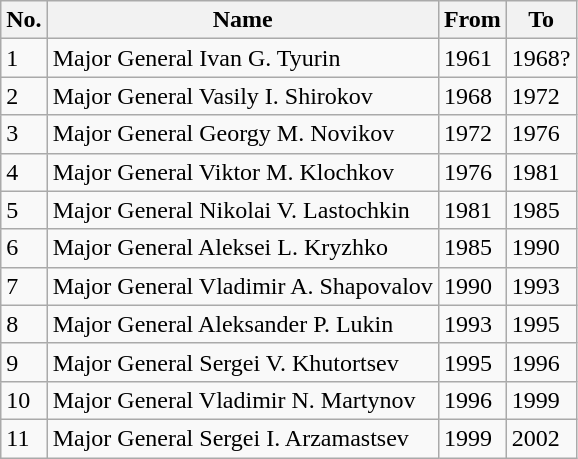<table class="wikitable">
<tr>
<th>No.</th>
<th>Name</th>
<th>From</th>
<th>To</th>
</tr>
<tr>
<td>1</td>
<td>Major General Ivan G. Tyurin</td>
<td>1961</td>
<td>1968?</td>
</tr>
<tr>
<td>2</td>
<td>Major General Vasily I. Shirokov</td>
<td>1968</td>
<td>1972</td>
</tr>
<tr>
<td>3</td>
<td>Major General Georgy M. Novikov</td>
<td>1972</td>
<td>1976</td>
</tr>
<tr>
<td>4</td>
<td>Major General Viktor M. Klochkov</td>
<td>1976</td>
<td>1981</td>
</tr>
<tr>
<td>5</td>
<td>Major General Nikolai V. Lastochkin</td>
<td>1981</td>
<td>1985</td>
</tr>
<tr>
<td>6</td>
<td>Major General Aleksei L. Kryzhko</td>
<td>1985</td>
<td>1990</td>
</tr>
<tr>
<td>7</td>
<td>Major General Vladimir A. Shapovalov</td>
<td>1990</td>
<td>1993</td>
</tr>
<tr>
<td>8</td>
<td>Major General Aleksander P. Lukin</td>
<td>1993</td>
<td>1995</td>
</tr>
<tr>
<td>9</td>
<td>Major General Sergei V. Khutortsev</td>
<td>1995</td>
<td>1996</td>
</tr>
<tr>
<td>10</td>
<td>Major General Vladimir N. Martynov</td>
<td>1996</td>
<td>1999</td>
</tr>
<tr>
<td>11</td>
<td>Major General Sergei I. Arzamastsev</td>
<td>1999</td>
<td>2002</td>
</tr>
</table>
